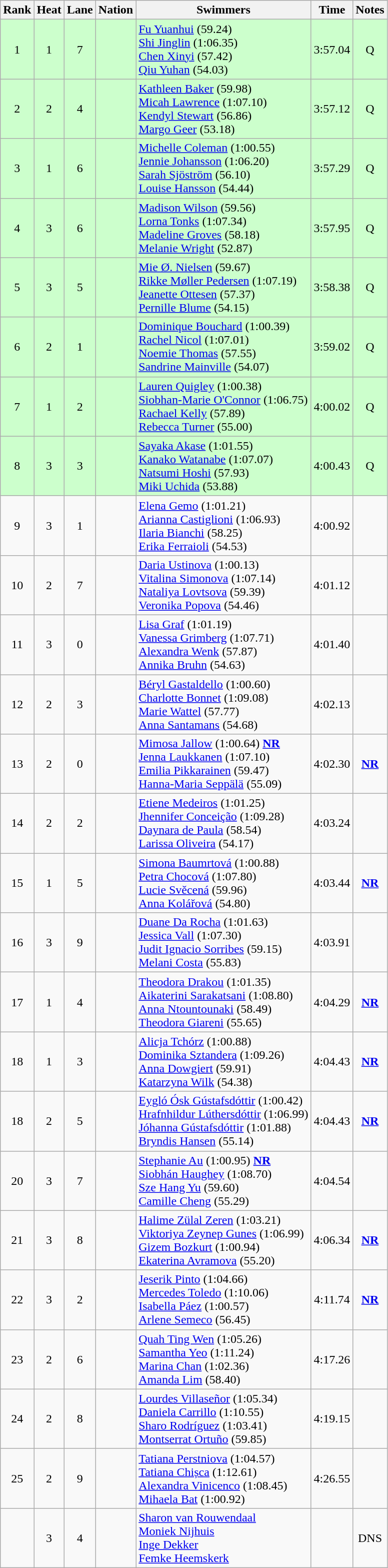<table class="wikitable sortable" style="text-align:center">
<tr>
<th>Rank</th>
<th>Heat</th>
<th>Lane</th>
<th>Nation</th>
<th>Swimmers</th>
<th>Time</th>
<th>Notes</th>
</tr>
<tr bgcolor=ccffcc>
<td>1</td>
<td>1</td>
<td>7</td>
<td align=left></td>
<td align=left><a href='#'>Fu Yuanhui</a> (59.24)<br><a href='#'>Shi Jinglin</a> (1:06.35) <br><a href='#'>Chen Xinyi</a> (57.42)<br><a href='#'>Qiu Yuhan</a> (54.03)</td>
<td>3:57.04</td>
<td>Q</td>
</tr>
<tr bgcolor=ccffcc>
<td>2</td>
<td>2</td>
<td>4</td>
<td align=left></td>
<td align=left><a href='#'>Kathleen Baker</a> (59.98)<br><a href='#'>Micah Lawrence</a> (1:07.10)<br><a href='#'>Kendyl Stewart</a> (56.86)<br><a href='#'>Margo Geer</a> (53.18)</td>
<td>3:57.12</td>
<td>Q</td>
</tr>
<tr bgcolor=ccffcc>
<td>3</td>
<td>1</td>
<td>6</td>
<td align=left></td>
<td align=left><a href='#'>Michelle Coleman</a> (1:00.55)<br><a href='#'>Jennie Johansson</a> (1:06.20)<br><a href='#'>Sarah Sjöström</a> (56.10)<br><a href='#'>Louise Hansson</a> (54.44)</td>
<td>3:57.29</td>
<td>Q</td>
</tr>
<tr bgcolor=ccffcc>
<td>4</td>
<td>3</td>
<td>6</td>
<td align=left></td>
<td align=left><a href='#'>Madison Wilson</a> (59.56)<br><a href='#'>Lorna Tonks</a> (1:07.34)<br><a href='#'>Madeline Groves</a> (58.18)<br><a href='#'>Melanie Wright</a> (52.87)</td>
<td>3:57.95</td>
<td>Q</td>
</tr>
<tr bgcolor=ccffcc>
<td>5</td>
<td>3</td>
<td>5</td>
<td align=left></td>
<td align=left><a href='#'>Mie Ø. Nielsen</a> (59.67)<br><a href='#'>Rikke Møller Pedersen</a> (1:07.19)<br><a href='#'>Jeanette Ottesen</a> (57.37)<br><a href='#'>Pernille Blume</a> (54.15)</td>
<td>3:58.38</td>
<td>Q</td>
</tr>
<tr bgcolor=ccffcc>
<td>6</td>
<td>2</td>
<td>1</td>
<td align=left></td>
<td align=left><a href='#'>Dominique Bouchard</a> (1:00.39)<br><a href='#'>Rachel Nicol</a> (1:07.01)<br><a href='#'>Noemie Thomas</a> (57.55)<br><a href='#'>Sandrine Mainville</a> (54.07)</td>
<td>3:59.02</td>
<td>Q</td>
</tr>
<tr bgcolor=ccffcc>
<td>7</td>
<td>1</td>
<td>2</td>
<td align=left></td>
<td align=left><a href='#'>Lauren Quigley</a> (1:00.38)<br><a href='#'>Siobhan-Marie O'Connor</a> (1:06.75)<br><a href='#'>Rachael Kelly</a> (57.89)<br><a href='#'>Rebecca Turner</a> (55.00)</td>
<td>4:00.02</td>
<td>Q</td>
</tr>
<tr bgcolor=ccffcc>
<td>8</td>
<td>3</td>
<td>3</td>
<td align=left></td>
<td align=left><a href='#'>Sayaka Akase</a> (1:01.55)<br><a href='#'>Kanako Watanabe</a> (1:07.07)<br><a href='#'>Natsumi Hoshi</a> (57.93)<br><a href='#'>Miki Uchida</a> (53.88)</td>
<td>4:00.43</td>
<td>Q</td>
</tr>
<tr>
<td>9</td>
<td>3</td>
<td>1</td>
<td align=left></td>
<td align=left><a href='#'>Elena Gemo</a> (1:01.21)<br><a href='#'>Arianna Castiglioni</a> (1:06.93)<br><a href='#'>Ilaria Bianchi</a> (58.25)<br><a href='#'>Erika Ferraioli</a> (54.53)</td>
<td>4:00.92</td>
<td></td>
</tr>
<tr>
<td>10</td>
<td>2</td>
<td>7</td>
<td align=left></td>
<td align=left><a href='#'>Daria Ustinova</a> (1:00.13)<br><a href='#'>Vitalina Simonova</a> (1:07.14) <br><a href='#'>Nataliya Lovtsova</a> (59.39)<br><a href='#'>Veronika Popova</a> (54.46)</td>
<td>4:01.12</td>
<td></td>
</tr>
<tr>
<td>11</td>
<td>3</td>
<td>0</td>
<td align=left></td>
<td align=left><a href='#'>Lisa Graf</a> (1:01.19)<br><a href='#'>Vanessa Grimberg</a> (1:07.71)<br><a href='#'>Alexandra Wenk</a> (57.87)<br><a href='#'>Annika Bruhn</a> (54.63)</td>
<td>4:01.40</td>
<td></td>
</tr>
<tr>
<td>12</td>
<td>2</td>
<td>3</td>
<td align=left></td>
<td align=left><a href='#'>Béryl Gastaldello</a> (1:00.60)<br><a href='#'>Charlotte Bonnet</a> (1:09.08)<br><a href='#'>Marie Wattel</a> (57.77)<br><a href='#'>Anna Santamans</a> (54.68)</td>
<td>4:02.13</td>
<td></td>
</tr>
<tr>
<td>13</td>
<td>2</td>
<td>0</td>
<td align=left></td>
<td align=left><a href='#'>Mimosa Jallow</a> (1:00.64) <strong><a href='#'>NR</a></strong><br><a href='#'>Jenna Laukkanen</a> (1:07.10)<br><a href='#'>Emilia Pikkarainen</a> (59.47)<br><a href='#'>Hanna-Maria Seppälä</a> (55.09)</td>
<td>4:02.30</td>
<td><strong><a href='#'>NR</a></strong></td>
</tr>
<tr>
<td>14</td>
<td>2</td>
<td>2</td>
<td align=left></td>
<td align=left><a href='#'>Etiene Medeiros</a> (1:01.25)<br><a href='#'>Jhennifer Conceição</a> (1:09.28)<br><a href='#'>Daynara de Paula</a> (58.54)<br><a href='#'>Larissa Oliveira</a> (54.17)</td>
<td>4:03.24</td>
<td></td>
</tr>
<tr )>
<td>15</td>
<td>1</td>
<td>5</td>
<td align=left></td>
<td align=left><a href='#'>Simona Baumrtová</a> (1:00.88)<br><a href='#'>Petra Chocová</a> (1:07.80)<br><a href='#'>Lucie Svěcená</a> (59.96)<br><a href='#'>Anna Kolářová</a> (54.80)</td>
<td>4:03.44</td>
<td><strong><a href='#'>NR</a></strong></td>
</tr>
<tr>
<td>16</td>
<td>3</td>
<td>9</td>
<td align=left></td>
<td align=left><a href='#'>Duane Da Rocha</a> (1:01.63)<br><a href='#'>Jessica Vall</a> (1:07.30)<br><a href='#'>Judit Ignacio Sorribes</a> (59.15)<br><a href='#'>Melani Costa</a> (55.83)</td>
<td>4:03.91</td>
<td></td>
</tr>
<tr>
<td>17</td>
<td>1</td>
<td>4</td>
<td align=left></td>
<td align=left><a href='#'>Theodora Drakou</a> (1:01.35)<br><a href='#'>Aikaterini Sarakatsani</a> (1:08.80) <br><a href='#'>Anna Ntountounaki</a> (58.49)<br><a href='#'>Theodora Giareni</a> (55.65)</td>
<td>4:04.29</td>
<td><strong><a href='#'>NR</a></strong></td>
</tr>
<tr>
<td>18</td>
<td>1</td>
<td>3</td>
<td align=left></td>
<td align=left><a href='#'>Alicja Tchórz</a> (1:00.88)<br><a href='#'>Dominika Sztandera</a> (1:09.26) <br><a href='#'>Anna Dowgiert</a> (59.91)<br><a href='#'>Katarzyna Wilk</a> (54.38)</td>
<td>4:04.43</td>
<td><strong><a href='#'>NR</a></strong></td>
</tr>
<tr>
<td>18</td>
<td>2</td>
<td>5</td>
<td align=left></td>
<td align=left><a href='#'>Eygló Ósk Gústafsdóttir</a> (1:00.42)<br><a href='#'>Hrafnhildur Lúthersdóttir</a> (1:06.99)<br><a href='#'>Jóhanna Gústafsdóttir</a> (1:01.88)<br><a href='#'>Bryndis Hansen</a> (55.14)</td>
<td>4:04.43</td>
<td><strong><a href='#'>NR</a></strong></td>
</tr>
<tr>
<td>20</td>
<td>3</td>
<td>7</td>
<td align=left></td>
<td align=left><a href='#'>Stephanie Au</a> (1:00.95) <strong><a href='#'>NR</a></strong><br><a href='#'>Siobhán Haughey</a> (1:08.70)<br><a href='#'>Sze Hang Yu</a> (59.60)<br><a href='#'>Camille Cheng</a> (55.29)</td>
<td>4:04.54</td>
<td></td>
</tr>
<tr>
<td>21</td>
<td>3</td>
<td>8</td>
<td align=left></td>
<td align=left><a href='#'>Halime Zülal Zeren</a> (1:03.21)<br><a href='#'>Viktoriya Zeynep Gunes</a> (1:06.99)<br><a href='#'>Gizem Bozkurt</a> (1:00.94)<br><a href='#'>Ekaterina Avramova</a> (55.20)</td>
<td>4:06.34</td>
<td><strong><a href='#'>NR</a></strong></td>
</tr>
<tr>
<td>22</td>
<td>3</td>
<td>2</td>
<td align=left></td>
<td align=left><a href='#'>Jeserik Pinto</a> (1:04.66)<br><a href='#'>Mercedes Toledo</a> (1:10.06)<br><a href='#'>Isabella Páez</a> (1:00.57)<br><a href='#'>Arlene Semeco</a> (56.45)</td>
<td>4:11.74</td>
<td><strong><a href='#'>NR</a></strong></td>
</tr>
<tr>
<td>23</td>
<td>2</td>
<td>6</td>
<td align=left></td>
<td align=left><a href='#'>Quah Ting Wen</a> (1:05.26)<br><a href='#'>Samantha Yeo</a> (1:11.24)<br><a href='#'>Marina Chan</a> (1:02.36)<br><a href='#'>Amanda Lim</a> (58.40)</td>
<td>4:17.26</td>
<td></td>
</tr>
<tr>
<td>24</td>
<td>2</td>
<td>8</td>
<td align=left></td>
<td align=left><a href='#'>Lourdes Villaseñor</a> (1:05.34)<br><a href='#'>Daniela Carrillo</a> (1:10.55)<br><a href='#'>Sharo Rodríguez</a> (1:03.41)<br><a href='#'>Montserrat Ortuño</a> (59.85)</td>
<td>4:19.15</td>
<td></td>
</tr>
<tr>
<td>25</td>
<td>2</td>
<td>9</td>
<td align=left></td>
<td align=left><a href='#'>Tatiana Perstniova</a> (1:04.57)<br><a href='#'>Tatiana Chișca</a> (1:12.61)<br><a href='#'>Alexandra Vinicenco</a> (1:08.45)<br><a href='#'>Mihaela Bat</a> (1:00.92)</td>
<td>4:26.55</td>
<td></td>
</tr>
<tr>
<td></td>
<td>3</td>
<td>4</td>
<td align=left></td>
<td align=left><a href='#'>Sharon van Rouwendaal</a><br><a href='#'>Moniek Nijhuis</a> <br><a href='#'>Inge Dekker</a><br><a href='#'>Femke Heemskerk</a></td>
<td></td>
<td>DNS</td>
</tr>
</table>
